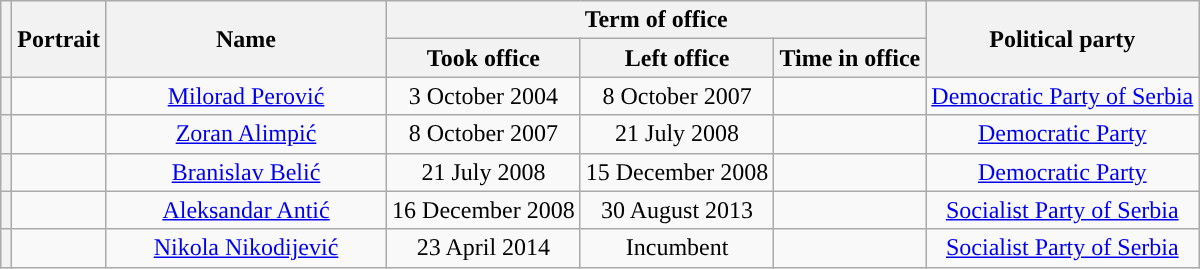<table class="wikitable" style="text-align:center;">
<tr>
<th rowspan=2></th>
<th rowspan=2>Portrait</th>
<th rowspan=2 width=180>Name<br></th>
<th colspan=3>Term of office</th>
<th rowspan=2>Political party</th>
</tr>
<tr>
<th>Took office</th>
<th>Left office</th>
<th>Time in office</th>
</tr>
<tr>
<th style="background:"></th>
<td></td>
<td><a href='#'>Milorad Perović</a><br></td>
<td>3 October 2004</td>
<td>8 October 2007</td>
<td></td>
<td><a href='#'>Democratic Party of Serbia</a></td>
</tr>
<tr>
<th style="background:"></th>
<td></td>
<td><a href='#'>Zoran Alimpić</a><br></td>
<td>8 October 2007</td>
<td>21 July 2008</td>
<td></td>
<td><a href='#'>Democratic Party</a></td>
</tr>
<tr>
<th style="background:"></th>
<td></td>
<td><a href='#'>Branislav Belić</a><br></td>
<td>21 July 2008</td>
<td>15 December 2008</td>
<td></td>
<td><a href='#'>Democratic Party</a></td>
</tr>
<tr>
<th style="background:"></th>
<td></td>
<td><a href='#'>Aleksandar Antić</a><br></td>
<td>16 December 2008</td>
<td>30 August 2013</td>
<td></td>
<td><a href='#'>Socialist Party of Serbia</a></td>
</tr>
<tr>
<th style="background:"></th>
<td></td>
<td><a href='#'>Nikola Nikodijević</a><br></td>
<td>23 April 2014</td>
<td>Incumbent</td>
<td></td>
<td><a href='#'>Socialist Party of Serbia</a></td>
</tr>
</table>
